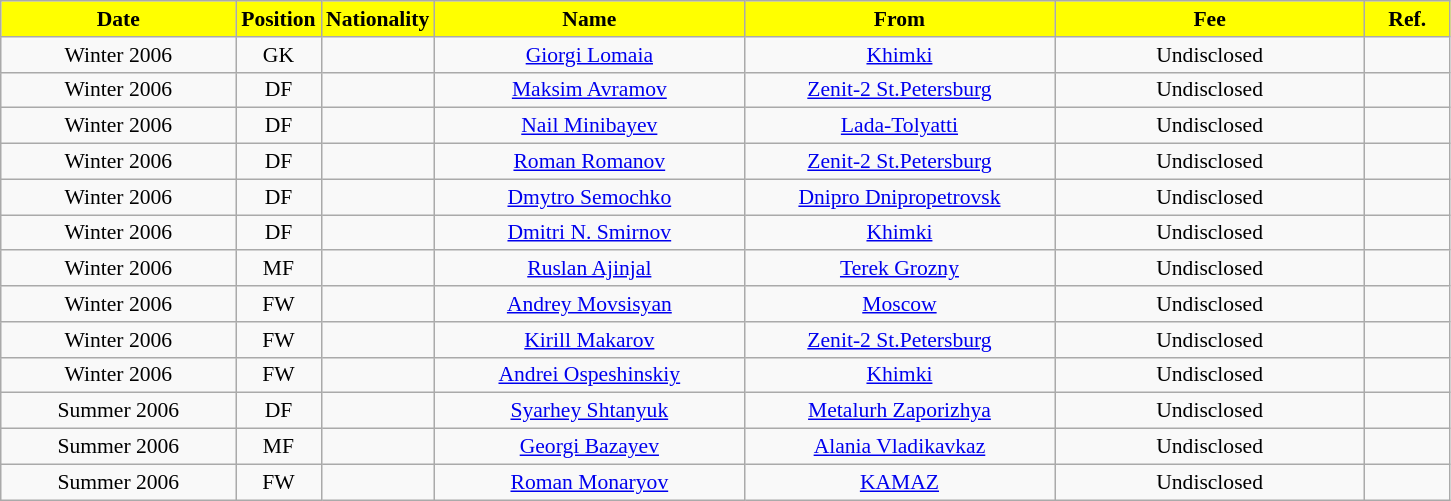<table class="wikitable"  style="text-align:center; font-size:90%; ">
<tr>
<th style="background:#FFFF00; color:black; width:150px;">Date</th>
<th style="background:#FFFF00; color:black; width:50px;">Position</th>
<th style="background:#FFFF00; color:black; width:50px;">Nationality</th>
<th style="background:#FFFF00; color:black; width:200px;">Name</th>
<th style="background:#FFFF00; color:black; width:200px;">From</th>
<th style="background:#FFFF00; color:black; width:200px;">Fee</th>
<th style="background:#FFFF00; color:black; width:50px;">Ref.</th>
</tr>
<tr>
<td>Winter 2006</td>
<td>GK</td>
<td></td>
<td><a href='#'>Giorgi Lomaia</a></td>
<td><a href='#'>Khimki</a></td>
<td>Undisclosed</td>
<td></td>
</tr>
<tr>
<td>Winter 2006</td>
<td>DF</td>
<td></td>
<td><a href='#'>Maksim Avramov</a></td>
<td><a href='#'>Zenit-2 St.Petersburg</a></td>
<td>Undisclosed</td>
<td></td>
</tr>
<tr>
<td>Winter 2006</td>
<td>DF</td>
<td></td>
<td><a href='#'>Nail Minibayev</a></td>
<td><a href='#'>Lada-Tolyatti</a></td>
<td>Undisclosed</td>
<td></td>
</tr>
<tr>
<td>Winter 2006</td>
<td>DF</td>
<td></td>
<td><a href='#'>Roman Romanov</a></td>
<td><a href='#'>Zenit-2 St.Petersburg</a></td>
<td>Undisclosed</td>
<td></td>
</tr>
<tr>
<td>Winter 2006</td>
<td>DF</td>
<td></td>
<td><a href='#'>Dmytro Semochko</a></td>
<td><a href='#'>Dnipro Dnipropetrovsk</a></td>
<td>Undisclosed</td>
<td></td>
</tr>
<tr>
<td>Winter 2006</td>
<td>DF</td>
<td></td>
<td><a href='#'>Dmitri N. Smirnov</a></td>
<td><a href='#'>Khimki</a></td>
<td>Undisclosed</td>
<td></td>
</tr>
<tr>
<td>Winter 2006</td>
<td>MF</td>
<td></td>
<td><a href='#'>Ruslan Ajinjal</a></td>
<td><a href='#'>Terek Grozny</a></td>
<td>Undisclosed</td>
<td></td>
</tr>
<tr>
<td>Winter 2006</td>
<td>FW</td>
<td></td>
<td><a href='#'>Andrey Movsisyan</a></td>
<td><a href='#'>Moscow</a></td>
<td>Undisclosed</td>
<td></td>
</tr>
<tr>
<td>Winter 2006</td>
<td>FW</td>
<td></td>
<td><a href='#'>Kirill Makarov</a></td>
<td><a href='#'>Zenit-2 St.Petersburg</a></td>
<td>Undisclosed</td>
<td></td>
</tr>
<tr>
<td>Winter 2006</td>
<td>FW</td>
<td></td>
<td><a href='#'>Andrei Ospeshinskiy</a></td>
<td><a href='#'>Khimki</a></td>
<td>Undisclosed</td>
<td></td>
</tr>
<tr>
<td>Summer 2006</td>
<td>DF</td>
<td></td>
<td><a href='#'>Syarhey Shtanyuk</a></td>
<td><a href='#'>Metalurh Zaporizhya</a></td>
<td>Undisclosed</td>
<td></td>
</tr>
<tr>
<td>Summer 2006</td>
<td>MF</td>
<td></td>
<td><a href='#'>Georgi Bazayev</a></td>
<td><a href='#'>Alania Vladikavkaz</a></td>
<td>Undisclosed</td>
<td></td>
</tr>
<tr>
<td>Summer 2006</td>
<td>FW</td>
<td></td>
<td><a href='#'>Roman Monaryov</a></td>
<td><a href='#'>KAMAZ</a></td>
<td>Undisclosed</td>
<td></td>
</tr>
</table>
